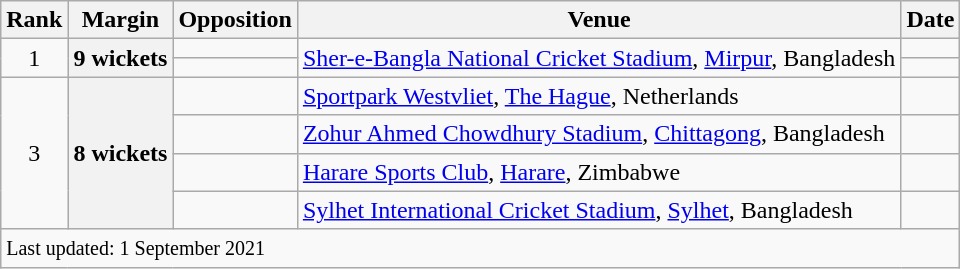<table class="wikitable plainrowheaders sortable">
<tr>
<th scope=col>Rank</th>
<th scope=col>Margin</th>
<th scope=col>Opposition</th>
<th scope=col>Venue</th>
<th scope=col>Date</th>
</tr>
<tr>
<td align=center rowspan=2>1</td>
<th scope=row style=text-align:center rowspan=2>9 wickets</th>
<td></td>
<td rowspan=2><a href='#'>Sher-e-Bangla National Cricket Stadium</a>, <a href='#'>Mirpur</a>, Bangladesh</td>
<td> </td>
</tr>
<tr>
<td></td>
<td></td>
</tr>
<tr>
<td align=center rowspan=4>3</td>
<th scope=row style=text-align:center rowspan=4>8 wickets</th>
<td></td>
<td><a href='#'>Sportpark Westvliet</a>, <a href='#'>The Hague</a>, Netherlands</td>
<td></td>
</tr>
<tr>
<td></td>
<td><a href='#'>Zohur Ahmed Chowdhury Stadium</a>, <a href='#'>Chittagong</a>, Bangladesh</td>
<td> </td>
</tr>
<tr>
<td></td>
<td><a href='#'>Harare Sports Club</a>, <a href='#'>Harare</a>, Zimbabwe</td>
<td></td>
</tr>
<tr>
<td></td>
<td><a href='#'>Sylhet International Cricket Stadium</a>, <a href='#'>Sylhet</a>, Bangladesh</td>
<td></td>
</tr>
<tr class=sortbottom>
<td colspan=5><small>Last updated: 1 September 2021</small></td>
</tr>
</table>
